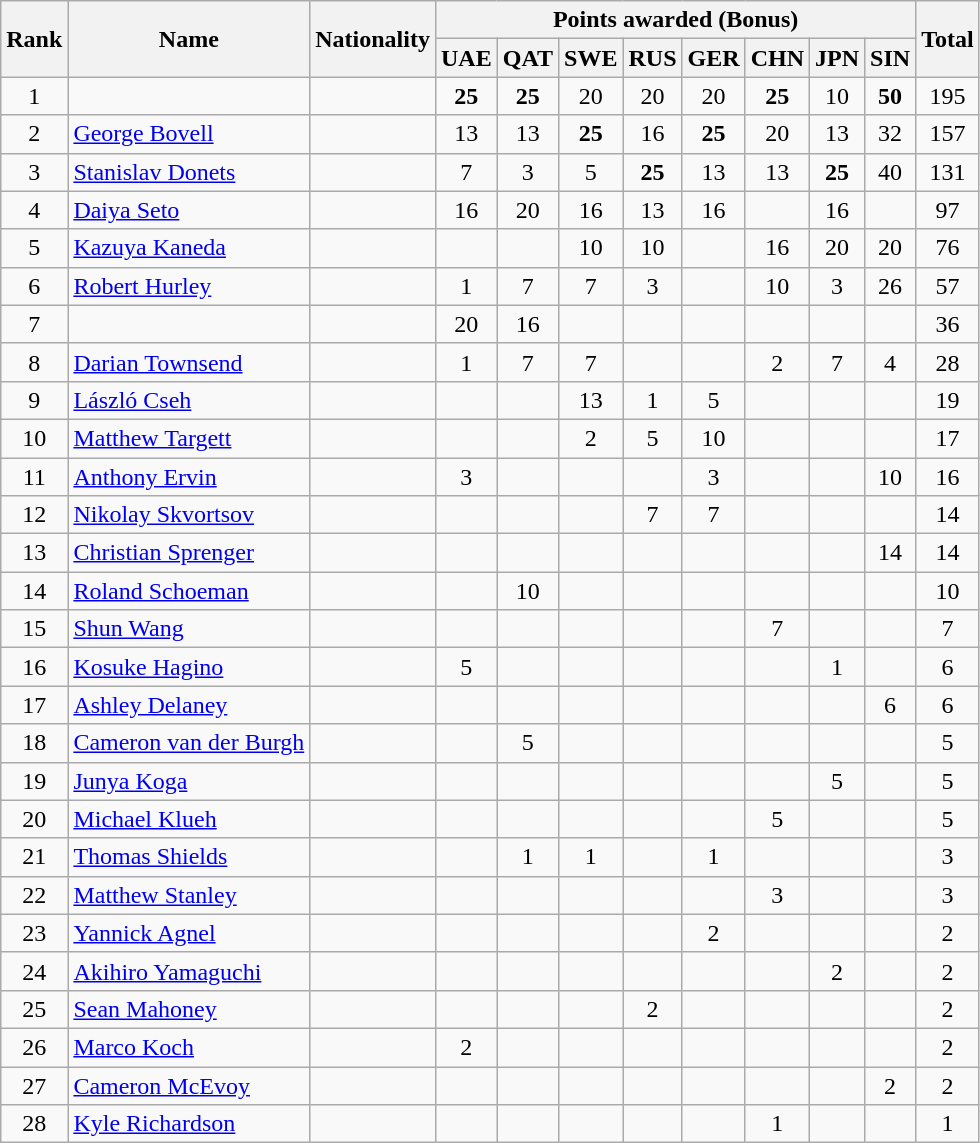<table class="wikitable" style="text-align:center;">
<tr>
<th rowspan="2">Rank</th>
<th rowspan="2">Name</th>
<th rowspan="2">Nationality</th>
<th colspan="8">Points awarded (Bonus)</th>
<th rowspan="2">Total</th>
</tr>
<tr>
<th>UAE</th>
<th>QAT</th>
<th>SWE</th>
<th>RUS</th>
<th>GER</th>
<th>CHN</th>
<th>JPN</th>
<th>SIN</th>
</tr>
<tr>
<td>1</td>
<td style="text-align:left;"></td>
<td style="text-align:left;"></td>
<td><strong>25</strong></td>
<td><strong>25</strong></td>
<td>20</td>
<td>20</td>
<td>20</td>
<td><strong>25</strong></td>
<td>10</td>
<td><strong>50</strong></td>
<td>195</td>
</tr>
<tr>
<td>2</td>
<td style="text-align:left;"><a href='#'>George Bovell</a></td>
<td style="text-align:left;"></td>
<td>13</td>
<td>13</td>
<td><strong>25</strong></td>
<td>16</td>
<td><strong>25</strong></td>
<td>20</td>
<td>13</td>
<td>32</td>
<td>157</td>
</tr>
<tr>
<td>3</td>
<td style="text-align:left;"><a href='#'>Stanislav Donets</a></td>
<td style="text-align:left;"></td>
<td>7</td>
<td>3</td>
<td>5</td>
<td><strong>25</strong></td>
<td>13</td>
<td>13</td>
<td><strong>25</strong></td>
<td>40</td>
<td>131</td>
</tr>
<tr>
<td>4</td>
<td style="text-align:left;"><a href='#'>Daiya Seto</a></td>
<td style="text-align:left;"></td>
<td>16</td>
<td>20</td>
<td>16</td>
<td>13</td>
<td>16</td>
<td></td>
<td>16</td>
<td></td>
<td>97</td>
</tr>
<tr>
<td>5</td>
<td style="text-align:left;"><a href='#'>Kazuya Kaneda</a></td>
<td style="text-align:left;"></td>
<td></td>
<td></td>
<td>10</td>
<td>10</td>
<td></td>
<td>16</td>
<td>20</td>
<td>20</td>
<td>76</td>
</tr>
<tr>
<td>6</td>
<td style="text-align:left;"><a href='#'>Robert Hurley</a></td>
<td style="text-align:left;"></td>
<td>1</td>
<td>7</td>
<td>7</td>
<td>3</td>
<td></td>
<td>10</td>
<td>3</td>
<td>26</td>
<td>57</td>
</tr>
<tr>
<td>7</td>
<td style="text-align:left;"></td>
<td style="text-align:left;"></td>
<td>20</td>
<td>16</td>
<td></td>
<td></td>
<td></td>
<td></td>
<td></td>
<td></td>
<td>36</td>
</tr>
<tr>
<td>8</td>
<td style="text-align:left;"><a href='#'>Darian Townsend</a></td>
<td style="text-align:left;"></td>
<td>1</td>
<td>7</td>
<td>7</td>
<td></td>
<td></td>
<td>2</td>
<td>7</td>
<td>4</td>
<td>28</td>
</tr>
<tr>
<td>9</td>
<td style="text-align:left;"><a href='#'>László Cseh</a></td>
<td style="text-align:left;"></td>
<td></td>
<td></td>
<td>13</td>
<td>1</td>
<td>5</td>
<td></td>
<td></td>
<td></td>
<td>19</td>
</tr>
<tr>
<td>10</td>
<td style="text-align:left;"><a href='#'>Matthew Targett</a></td>
<td style="text-align:left;"></td>
<td></td>
<td></td>
<td>2</td>
<td>5</td>
<td>10</td>
<td></td>
<td></td>
<td></td>
<td>17</td>
</tr>
<tr>
<td>11</td>
<td style="text-align:left;"><a href='#'>Anthony Ervin</a></td>
<td style="text-align:left;"></td>
<td>3</td>
<td></td>
<td></td>
<td></td>
<td>3</td>
<td></td>
<td></td>
<td>10</td>
<td>16</td>
</tr>
<tr>
<td>12</td>
<td style="text-align:left;"><a href='#'>Nikolay Skvortsov</a></td>
<td style="text-align:left;"></td>
<td></td>
<td></td>
<td></td>
<td>7</td>
<td>7</td>
<td></td>
<td></td>
<td></td>
<td>14</td>
</tr>
<tr>
<td>13</td>
<td style="text-align:left;"><a href='#'>Christian Sprenger</a></td>
<td style="text-align:left;"></td>
<td></td>
<td></td>
<td></td>
<td></td>
<td></td>
<td></td>
<td></td>
<td>14</td>
<td>14</td>
</tr>
<tr>
<td>14</td>
<td style="text-align:left;"><a href='#'>Roland Schoeman</a></td>
<td style="text-align:left;"></td>
<td></td>
<td>10</td>
<td></td>
<td></td>
<td></td>
<td></td>
<td></td>
<td></td>
<td>10</td>
</tr>
<tr>
<td>15</td>
<td style="text-align:left;"><a href='#'>Shun Wang</a></td>
<td style="text-align:left;"></td>
<td></td>
<td></td>
<td></td>
<td></td>
<td></td>
<td>7</td>
<td></td>
<td></td>
<td>7</td>
</tr>
<tr>
<td>16</td>
<td style="text-align:left;"><a href='#'>Kosuke Hagino</a></td>
<td style="text-align:left;"></td>
<td>5</td>
<td></td>
<td></td>
<td></td>
<td></td>
<td></td>
<td>1</td>
<td></td>
<td>6</td>
</tr>
<tr>
<td>17</td>
<td style="text-align:left;"><a href='#'>Ashley Delaney</a></td>
<td style="text-align:left;"></td>
<td></td>
<td></td>
<td></td>
<td></td>
<td></td>
<td></td>
<td></td>
<td>6</td>
<td>6</td>
</tr>
<tr>
<td>18</td>
<td style="text-align:left;"><a href='#'>Cameron van der Burgh</a></td>
<td style="text-align:left;"></td>
<td></td>
<td>5</td>
<td></td>
<td></td>
<td></td>
<td></td>
<td></td>
<td></td>
<td>5</td>
</tr>
<tr>
<td>19</td>
<td style="text-align:left;"><a href='#'>Junya Koga</a></td>
<td style="text-align:left;"></td>
<td></td>
<td></td>
<td></td>
<td></td>
<td></td>
<td></td>
<td>5</td>
<td></td>
<td>5</td>
</tr>
<tr>
<td>20</td>
<td style="text-align:left;"><a href='#'>Michael Klueh</a></td>
<td style="text-align:left;"></td>
<td></td>
<td></td>
<td></td>
<td></td>
<td></td>
<td>5</td>
<td></td>
<td></td>
<td>5</td>
</tr>
<tr>
<td>21</td>
<td style="text-align:left;"><a href='#'>Thomas Shields</a></td>
<td style="text-align:left;"></td>
<td></td>
<td>1</td>
<td>1</td>
<td></td>
<td>1</td>
<td></td>
<td></td>
<td></td>
<td>3</td>
</tr>
<tr>
<td>22</td>
<td style="text-align:left;"><a href='#'>Matthew Stanley</a></td>
<td style="text-align:left;"></td>
<td></td>
<td></td>
<td></td>
<td></td>
<td></td>
<td>3</td>
<td></td>
<td></td>
<td>3</td>
</tr>
<tr>
<td>23</td>
<td style="text-align:left;"><a href='#'>Yannick Agnel</a></td>
<td style="text-align:left;"></td>
<td></td>
<td></td>
<td></td>
<td></td>
<td>2</td>
<td></td>
<td></td>
<td></td>
<td>2</td>
</tr>
<tr>
<td>24</td>
<td style="text-align:left;"><a href='#'>Akihiro Yamaguchi</a></td>
<td style="text-align:left;"></td>
<td></td>
<td></td>
<td></td>
<td></td>
<td></td>
<td></td>
<td>2</td>
<td></td>
<td>2</td>
</tr>
<tr>
<td>25</td>
<td style="text-align:left;"><a href='#'>Sean Mahoney</a></td>
<td style="text-align:left;"></td>
<td></td>
<td></td>
<td></td>
<td>2</td>
<td></td>
<td></td>
<td></td>
<td></td>
<td>2</td>
</tr>
<tr>
<td>26</td>
<td style="text-align:left;"><a href='#'>Marco Koch</a></td>
<td style="text-align:left;"></td>
<td>2</td>
<td></td>
<td></td>
<td></td>
<td></td>
<td></td>
<td></td>
<td></td>
<td>2</td>
</tr>
<tr>
<td>27</td>
<td style="text-align:left;"><a href='#'>Cameron McEvoy</a></td>
<td style="text-align:left;"></td>
<td></td>
<td></td>
<td></td>
<td></td>
<td></td>
<td></td>
<td></td>
<td>2</td>
<td>2</td>
</tr>
<tr>
<td>28</td>
<td style="text-align:left;"><a href='#'>Kyle Richardson</a></td>
<td style="text-align:left;"></td>
<td></td>
<td></td>
<td></td>
<td></td>
<td></td>
<td>1</td>
<td></td>
<td></td>
<td>1</td>
</tr>
</table>
